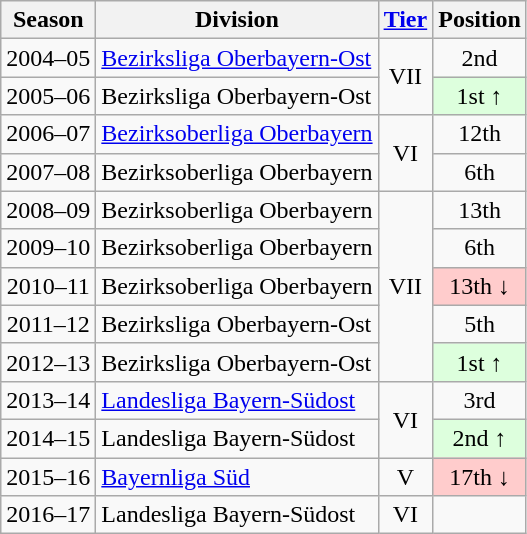<table class="wikitable">
<tr>
<th>Season</th>
<th>Division</th>
<th><a href='#'>Tier</a></th>
<th>Position</th>
</tr>
<tr align="center">
<td>2004–05</td>
<td align="left"><a href='#'>Bezirksliga Oberbayern-Ost</a></td>
<td rowspan=2>VII</td>
<td>2nd</td>
</tr>
<tr align="center">
<td>2005–06</td>
<td align="left">Bezirksliga Oberbayern-Ost</td>
<td style="background:#ddffdd">1st ↑</td>
</tr>
<tr align="center">
<td>2006–07</td>
<td align="left"><a href='#'>Bezirksoberliga Oberbayern</a></td>
<td rowspan=2>VI</td>
<td>12th</td>
</tr>
<tr align="center">
<td>2007–08</td>
<td align="left">Bezirksoberliga Oberbayern</td>
<td>6th</td>
</tr>
<tr align="center">
<td>2008–09</td>
<td align="left">Bezirksoberliga Oberbayern</td>
<td rowspan=5>VII</td>
<td>13th</td>
</tr>
<tr align="center">
<td>2009–10</td>
<td align="left">Bezirksoberliga Oberbayern</td>
<td>6th</td>
</tr>
<tr align="center">
<td>2010–11</td>
<td align="left">Bezirksoberliga Oberbayern</td>
<td style="background:#ffcccc">13th ↓</td>
</tr>
<tr align="center">
<td>2011–12</td>
<td align="left">Bezirksliga Oberbayern-Ost</td>
<td>5th</td>
</tr>
<tr align="center">
<td>2012–13</td>
<td align="left">Bezirksliga Oberbayern-Ost</td>
<td style="background:#ddffdd">1st ↑</td>
</tr>
<tr align="center">
<td>2013–14</td>
<td align="left"><a href='#'>Landesliga Bayern-Südost</a></td>
<td rowspan=2>VI</td>
<td>3rd</td>
</tr>
<tr align="center">
<td>2014–15</td>
<td align="left">Landesliga Bayern-Südost</td>
<td style="background:#ddffdd">2nd ↑</td>
</tr>
<tr align="center">
<td>2015–16</td>
<td align="left"><a href='#'>Bayernliga Süd</a></td>
<td>V</td>
<td style="background:#ffcccc">17th ↓</td>
</tr>
<tr align="center">
<td>2016–17</td>
<td align="left">Landesliga Bayern-Südost</td>
<td>VI</td>
<td></td>
</tr>
</table>
